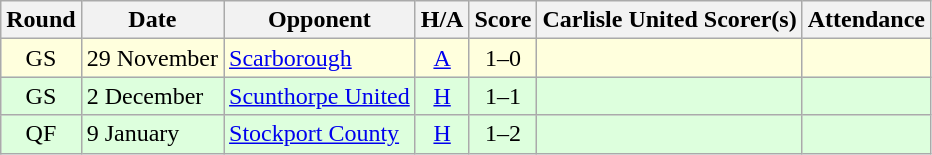<table class="wikitable" style="text-align:center">
<tr>
<th>Round</th>
<th>Date</th>
<th>Opponent</th>
<th>H/A</th>
<th>Score</th>
<th>Carlisle United Scorer(s)</th>
<th>Attendance</th>
</tr>
<tr bgcolor=#ffffdd>
<td>GS</td>
<td align=left>29 November</td>
<td align=left><a href='#'>Scarborough</a></td>
<td><a href='#'>A</a></td>
<td>1–0</td>
<td align=left></td>
<td></td>
</tr>
<tr bgcolor=#ddffdd>
<td>GS</td>
<td align=left>2 December</td>
<td align=left><a href='#'>Scunthorpe United</a></td>
<td><a href='#'>H</a></td>
<td>1–1</td>
<td align=left></td>
<td></td>
</tr>
<tr bgcolor=#ddffdd>
<td>QF</td>
<td align=left>9 January</td>
<td align=left><a href='#'>Stockport County</a></td>
<td><a href='#'>H</a></td>
<td>1–2 </td>
<td align=left></td>
<td></td>
</tr>
</table>
